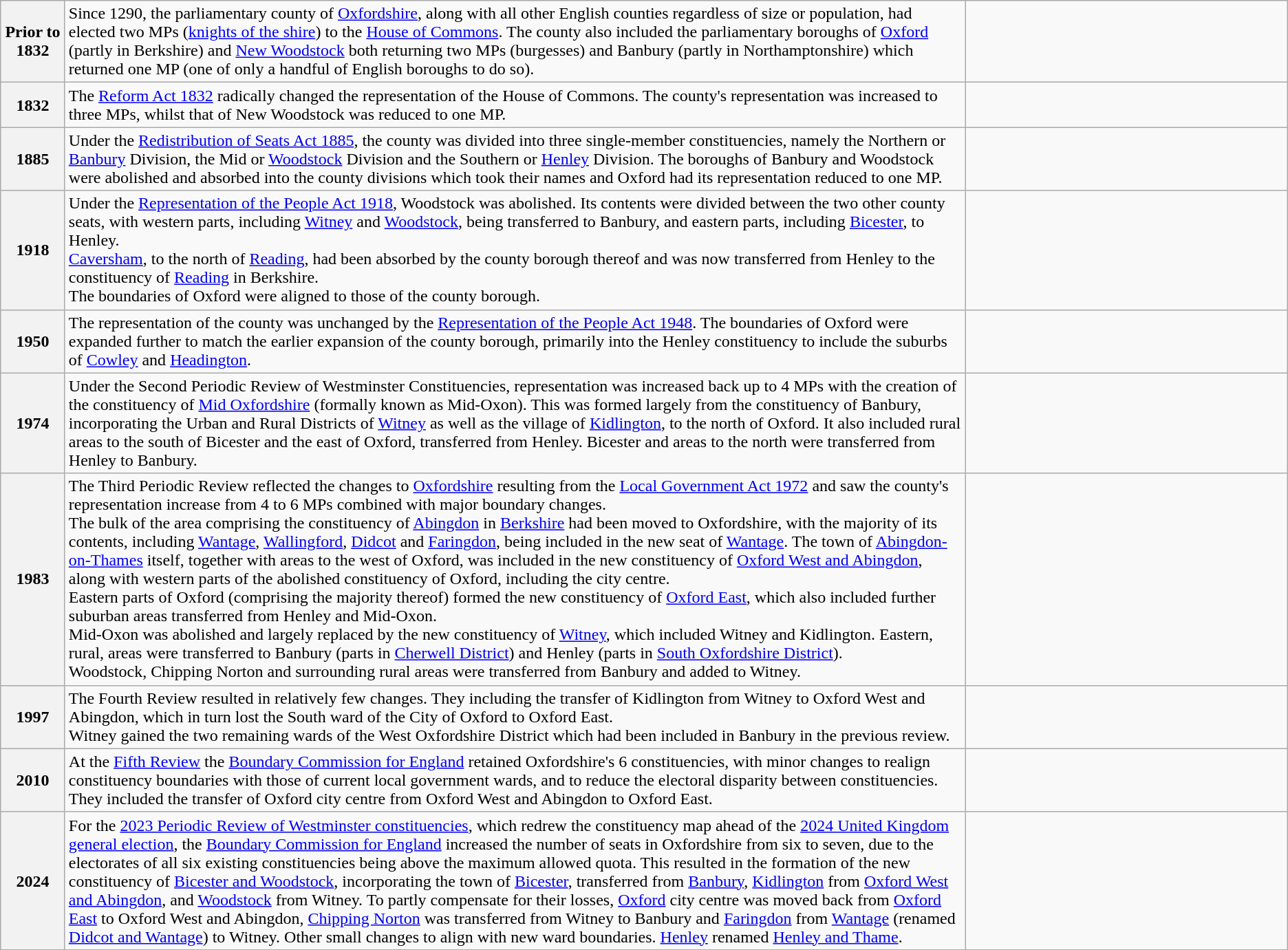<table class="wikitable">
<tr>
<th style="width:5%;">Prior to 1832</th>
<td style="width:70%;">Since 1290, the parliamentary county of <a href='#'>Oxfordshire</a>, along with all other English counties regardless of size or population, had elected two MPs (<a href='#'>knights of the shire</a>) to the <a href='#'>House of Commons</a>. The county also included the parliamentary boroughs of <a href='#'>Oxford</a> (partly in Berkshire) and <a href='#'>New Woodstock</a> both returning two MPs (burgesses) and Banbury (partly in Northamptonshire) which returned one MP (one of only a handful of English boroughs to do so).</td>
<td style="width:25%;"></td>
</tr>
<tr>
<th>1832</th>
<td>The <a href='#'>Reform Act 1832</a> radically changed the representation of the House of Commons. The county's representation was increased to three MPs, whilst that of New Woodstock was reduced to one MP.</td>
<td></td>
</tr>
<tr>
<th>1885</th>
<td>Under the <a href='#'>Redistribution of Seats Act 1885</a>, the county was divided into three single-member constituencies, namely the Northern or <a href='#'>Banbury</a> Division, the Mid or <a href='#'>Woodstock</a> Division and the Southern or <a href='#'>Henley</a> Division. The boroughs of Banbury and Woodstock were abolished and absorbed into the county divisions which took their names and Oxford had its representation reduced to one MP.</td>
<td></td>
</tr>
<tr>
<th>1918</th>
<td>Under the <a href='#'>Representation of the People Act 1918</a>, Woodstock was abolished. Its contents were divided between the two other county seats, with western parts, including <a href='#'>Witney</a> and <a href='#'>Woodstock</a>, being transferred to Banbury, and eastern parts, including <a href='#'>Bicester</a>, to Henley.<br><a href='#'>Caversham</a>, to the north of <a href='#'>Reading</a>, had been absorbed by the county borough thereof and was now transferred from Henley to the constituency of <a href='#'>Reading</a> in Berkshire.<br>The boundaries of Oxford were aligned to those of the county borough.</td>
<td></td>
</tr>
<tr>
<th>1950</th>
<td>The representation of the county was unchanged by the <a href='#'>Representation of the People Act 1948</a>.  The boundaries of Oxford were expanded further to match the earlier expansion of the county borough, primarily into the Henley constituency to include the suburbs of <a href='#'>Cowley</a> and <a href='#'>Headington</a>.</td>
<td></td>
</tr>
<tr>
<th>1974</th>
<td>Under the Second Periodic Review of Westminster Constituencies, representation was increased back up to 4 MPs with the creation of the constituency of <a href='#'>Mid Oxfordshire</a> (formally known as Mid-Oxon). This was formed largely from the constituency of Banbury, incorporating the Urban and Rural Districts of <a href='#'>Witney</a> as well as the village of <a href='#'>Kidlington</a>, to the north of Oxford. It also included rural areas to the south of Bicester and the east of Oxford, transferred from Henley. Bicester and areas to the north were transferred from Henley to Banbury.</td>
<td></td>
</tr>
<tr>
<th>1983</th>
<td>The Third Periodic Review reflected the changes to <a href='#'>Oxfordshire</a> resulting from the <a href='#'>Local Government Act 1972</a> and saw the county's representation increase from 4 to 6 MPs combined with major boundary changes.<br>The bulk of the area comprising the constituency of <a href='#'>Abingdon</a> in <a href='#'>Berkshire</a> had been moved to Oxfordshire, with the majority of its contents, including <a href='#'>Wantage</a>, <a href='#'>Wallingford</a>, <a href='#'>Didcot</a> and <a href='#'>Faringdon</a>, being included in the new seat of <a href='#'>Wantage</a>. The town of <a href='#'>Abingdon-on-Thames</a> itself, together with areas to the west of Oxford, was included in the new constituency of <a href='#'>Oxford West and Abingdon</a>, along with western parts of the abolished constituency of Oxford, including the city centre.<br>Eastern parts of Oxford (comprising the majority thereof) formed the new constituency of <a href='#'>Oxford East</a>, which also included further suburban areas transferred from Henley and Mid-Oxon.<br>Mid-Oxon was abolished and largely replaced by the new constituency of <a href='#'>Witney</a>, which included Witney and Kidlington. Eastern, rural, areas were transferred to Banbury (parts in <a href='#'>Cherwell District</a>) and Henley (parts in <a href='#'>South Oxfordshire District</a>).<br>Woodstock, Chipping Norton and surrounding rural areas were transferred from Banbury and added to Witney.</td>
<td></td>
</tr>
<tr>
<th>1997</th>
<td>The Fourth Review resulted in relatively few changes. They including the transfer of Kidlington from Witney to Oxford West and Abingdon, which in turn lost the South ward of the City of Oxford to Oxford East.<br>Witney gained the two remaining wards of the West Oxfordshire District which had been included in Banbury in the previous review.</td>
<td></td>
</tr>
<tr>
<th>2010</th>
<td>At the <a href='#'>Fifth Review</a> the <a href='#'>Boundary Commission for England</a> retained Oxfordshire's 6 constituencies, with minor changes to realign constituency boundaries with those of current local government wards, and to reduce the electoral disparity between constituencies.<br>They included the transfer of Oxford city centre from Oxford West and Abingdon to Oxford East.</td>
<td></td>
</tr>
<tr>
<th>2024</th>
<td>For the <a href='#'>2023 Periodic Review of Westminster constituencies</a>, which redrew the constituency map ahead of the <a href='#'>2024 United Kingdom general election</a>, the <a href='#'>Boundary Commission for England</a> increased the number of seats in Oxfordshire from six to seven, due to the electorates of all six existing constituencies being above the maximum allowed quota. This resulted in the formation of the new constituency of <a href='#'>Bicester and Woodstock</a>, incorporating the town of <a href='#'>Bicester</a>, transferred from <a href='#'>Banbury</a>, <a href='#'>Kidlington</a> from <a href='#'>Oxford West and Abingdon</a>, and <a href='#'>Woodstock</a> from Witney. To partly compensate for their losses, <a href='#'>Oxford</a> city centre was moved back from <a href='#'>Oxford East</a> to Oxford West and Abingdon, <a href='#'>Chipping Norton</a> was transferred from Witney to Banbury and <a href='#'>Faringdon</a> from <a href='#'>Wantage</a> (renamed <a href='#'>Didcot and Wantage</a>) to Witney. Other small changes to align with new ward boundaries. <a href='#'>Henley</a> renamed <a href='#'>Henley and Thame</a>.</td>
<td></td>
</tr>
</table>
